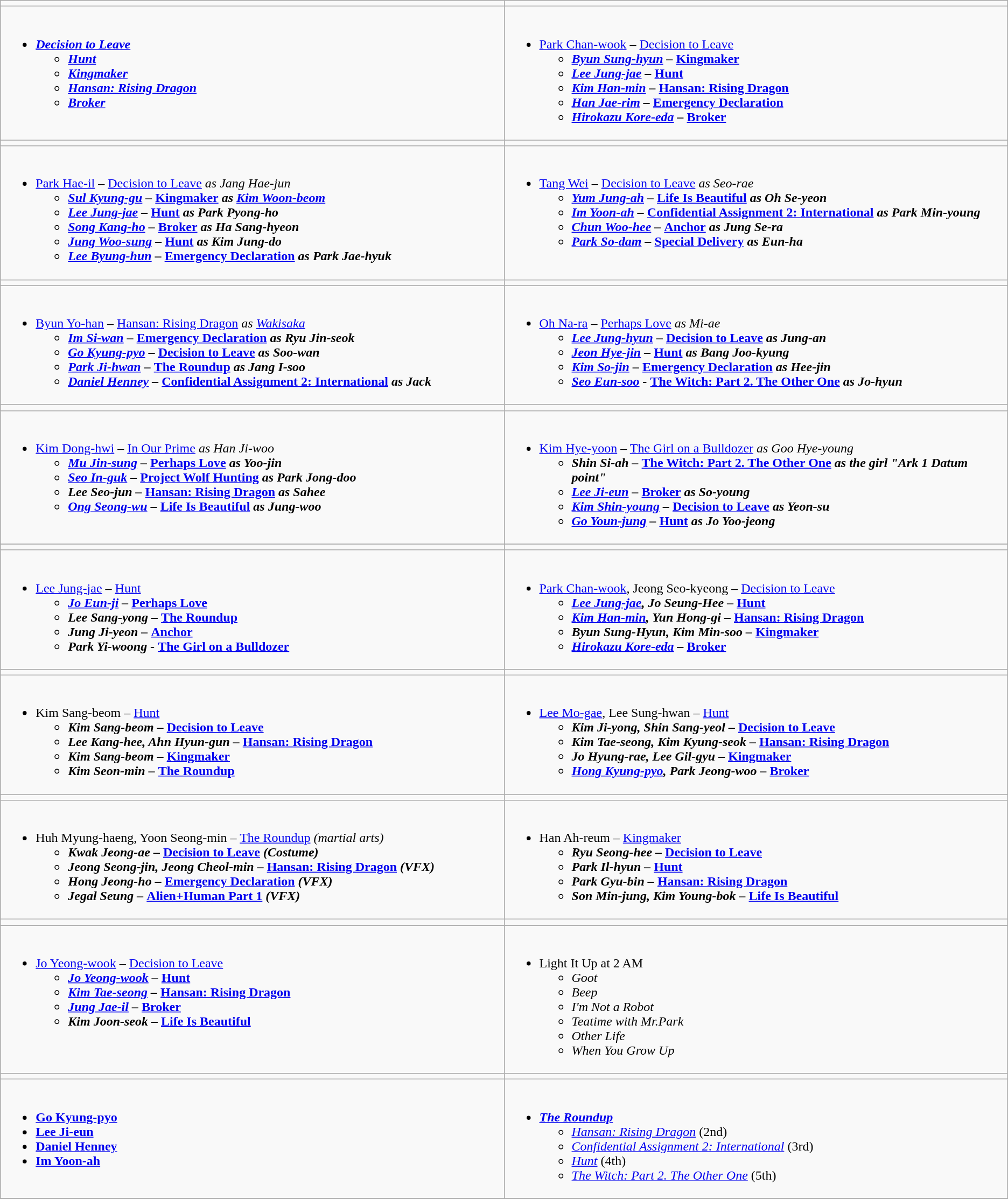<table class="wikitable ">
<tr>
<td style="vertical-align:top; width:50%;"></td>
<td style="vertical-align:top; width:50%;"></td>
</tr>
<tr>
<td valign="top"><br><ul><li><strong><em><a href='#'>Decision to Leave</a><em> <strong><ul><li></em><a href='#'>Hunt</a><em></li><li></em><a href='#'>Kingmaker</a><em></li><li></em><a href='#'>Hansan: Rising Dragon</a><em></li><li></em><a href='#'>Broker</a><em></li></ul></li></ul></td>
<td valign="top"><br><ul><li></strong><a href='#'>Park Chan-wook</a> – </em><a href='#'>Decision to Leave</a><em> <strong><ul><li><a href='#'>Byun Sung-hyun</a> – </em><a href='#'>Kingmaker</a><em></li><li><a href='#'>Lee Jung-jae</a> – </em><a href='#'>Hunt</a><em></li><li><a href='#'>Kim Han-min</a> – </em><a href='#'>Hansan: Rising Dragon</a><em></li><li><a href='#'>Han Jae-rim</a> – </em><a href='#'>Emergency Declaration</a><em></li><li><a href='#'>Hirokazu Kore-eda</a> – </em><a href='#'>Broker</a><em></li></ul></li></ul></td>
</tr>
<tr>
<td style="vertical-align:top; width:50%;"></td>
<td style="vertical-align:top; width:50%;"></td>
</tr>
<tr>
<td valign="top"><br><ul><li></strong><a href='#'>Park Hae-il</a> – </em><a href='#'>Decision to Leave</a><em> as Jang Hae-jun <strong><ul><li><a href='#'>Sul Kyung-gu</a> – </em><a href='#'>Kingmaker</a><em> as <a href='#'>Kim Woon-beom</a></li><li><a href='#'>Lee Jung-jae</a> – </em><a href='#'>Hunt</a><em> as Park Pyong-ho</li><li><a href='#'>Song Kang-ho</a> – </em><a href='#'>Broker</a><em> as Ha Sang-hyeon</li><li><a href='#'>Jung Woo-sung</a> – </em><a href='#'>Hunt</a><em> as Kim Jung-do</li><li><a href='#'>Lee Byung-hun</a> – </em><a href='#'>Emergency Declaration</a><em> as Park Jae-hyuk</li></ul></li></ul></td>
<td valign="top"><br><ul><li></strong><a href='#'>Tang Wei</a> – </em><a href='#'>Decision to Leave</a><em> as Seo-rae <strong><ul><li><a href='#'>Yum Jung-ah</a> – </em><a href='#'>Life Is Beautiful</a><em> as Oh Se-yeon</li><li><a href='#'>Im Yoon-ah</a> – </em><a href='#'>Confidential Assignment 2: International</a><em> as Park Min-young</li><li><a href='#'>Chun Woo-hee</a> – </em><a href='#'>Anchor</a><em> as Jung Se-ra</li><li><a href='#'>Park So-dam</a> – </em><a href='#'>Special Delivery</a><em> as Eun-ha</li></ul></li></ul></td>
</tr>
<tr>
<td style="vertical-align:top; width:50%;"></td>
<td style="vertical-align:top; width:50%;"></td>
</tr>
<tr>
<td valign="top"><br><ul><li></strong><a href='#'>Byun Yo-han</a> – </em><a href='#'>Hansan: Rising Dragon</a><em> as <a href='#'>Wakisaka</a> <strong><ul><li><a href='#'>Im Si-wan</a> – </em><a href='#'>Emergency Declaration</a><em> as Ryu Jin-seok</li><li><a href='#'>Go Kyung-pyo</a> – </em><a href='#'>Decision to Leave</a><em> as Soo-wan</li><li><a href='#'>Park Ji-hwan</a> – </em><a href='#'>The Roundup</a><em> as Jang I-soo</li><li><a href='#'>Daniel Henney</a> – </em><a href='#'>Confidential Assignment 2: International</a><em> as Jack</li></ul></li></ul></td>
<td valign="top"><br><ul><li></strong><a href='#'>Oh Na-ra</a> – </em><a href='#'>Perhaps Love</a><em> as Mi-ae <strong><ul><li><a href='#'>Lee Jung-hyun</a> – </em><a href='#'>Decision to Leave</a><em> as Jung-an</li><li><a href='#'>Jeon Hye-jin</a> – </em><a href='#'>Hunt</a><em> as Bang Joo-kyung</li><li><a href='#'>Kim So-jin</a> – </em><a href='#'>Emergency Declaration</a><em> as Hee-jin</li><li><a href='#'>Seo Eun-soo</a> - </em><a href='#'>The Witch: Part 2. The Other One</a><em> as Jo-hyun</li></ul></li></ul></td>
</tr>
<tr>
<td style="vertical-align:top; width:50%;"></td>
<td style="vertical-align:top; width:50%;"></td>
</tr>
<tr>
<td valign="top"><br><ul><li></strong><a href='#'>Kim Dong-hwi</a> – </em><a href='#'>In Our Prime</a><em> as  Han Ji-woo <strong><ul><li><a href='#'>Mu Jin-sung</a> – </em><a href='#'>Perhaps Love</a><em> as Yoo-jin</li><li><a href='#'>Seo In-guk</a> – </em><a href='#'>Project Wolf Hunting</a><em> as Park Jong-doo</li><li>Lee Seo-jun – </em><a href='#'>Hansan: Rising Dragon</a><em> as Sahee</li><li><a href='#'>Ong Seong-wu</a> – </em><a href='#'>Life Is Beautiful</a><em> as Jung-woo</li></ul></li></ul></td>
<td valign="top"><br><ul><li></strong><a href='#'>Kim Hye-yoon</a> – </em><a href='#'>The Girl on a Bulldozer</a><em> as Goo Hye-young <strong><ul><li>Shin Si-ah – </em><a href='#'>The Witch: Part 2. The Other One</a><em> as the girl "Ark 1 Datum point"</li><li><a href='#'>Lee Ji-eun</a> – </em><a href='#'>Broker</a><em> as So-young</li><li><a href='#'>Kim Shin-young</a> – </em><a href='#'>Decision to Leave</a><em> as Yeon-su</li><li><a href='#'>Go Youn-jung</a> – </em><a href='#'>Hunt</a><em> as Jo Yoo-jeong</li></ul></li></ul></td>
</tr>
<tr>
</tr>
<tr>
<td style="vertical-align:top; width:50%;"></td>
<td style="vertical-align:top; width:50%;"></td>
</tr>
<tr>
<td valign="top"><br><ul><li></strong><a href='#'>Lee Jung-jae</a> – </em><a href='#'>Hunt</a><em> <strong><ul><li><a href='#'>Jo Eun-ji</a> – </em><a href='#'>Perhaps Love</a><em></li><li>Lee Sang-yong – </em><a href='#'>The Roundup</a><em></li><li>Jung Ji-yeon – </em><a href='#'>Anchor</a><em></li><li>Park Yi-woong - </em><a href='#'>The Girl on a Bulldozer</a><em></li></ul></li></ul></td>
<td valign="top"><br><ul><li></strong><a href='#'>Park Chan-wook</a>, Jeong Seo-kyeong – </em><a href='#'>Decision to Leave</a><em> <strong><ul><li><a href='#'>Lee Jung-jae</a>, Jo Seung-Hee – </em><a href='#'>Hunt</a><em></li><li><a href='#'>Kim Han-min</a>, Yun Hong-gi – </em><a href='#'>Hansan: Rising Dragon</a><em></li><li>Byun Sung-Hyun, Kim Min-soo – </em><a href='#'>Kingmaker</a><em></li><li><a href='#'>Hirokazu Kore-eda</a> – </em><a href='#'>Broker</a><em></li></ul></li></ul></td>
</tr>
<tr>
<td style="vertical-align:top; width:50%;"></td>
<td style="vertical-align:top; width:50%;"></td>
</tr>
<tr>
<td valign="top"><br><ul><li></strong>Kim Sang-beom – </em><a href='#'>Hunt</a><em> <strong><ul><li>Kim Sang-beom – </em><a href='#'>Decision to Leave</a><em></li><li>Lee Kang-hee, Ahn Hyun-gun – </em><a href='#'>Hansan: Rising Dragon</a><em></li><li>Kim Sang-beom – </em><a href='#'>Kingmaker</a><em></li><li>Kim Seon-min – </em><a href='#'>The Roundup</a><em></li></ul></li></ul></td>
<td valign="top"><br><ul><li></strong><a href='#'>Lee Mo-gae</a>, Lee Sung-hwan – </em><a href='#'>Hunt</a><em> <strong><ul><li>Kim Ji-yong, Shin Sang-yeol – </em><a href='#'>Decision to Leave</a><em></li><li>Kim Tae-seong, Kim Kyung-seok  – </em><a href='#'>Hansan: Rising Dragon</a><em></li><li>Jo Hyung-rae, Lee Gil-gyu – </em><a href='#'>Kingmaker</a><em></li><li><a href='#'>Hong Kyung-pyo</a>, Park Jeong-woo – </em><a href='#'>Broker</a><em></li></ul></li></ul></td>
</tr>
<tr>
<td style="vertical-align:top; width:50%;"></td>
<td style="vertical-align:top; width:50%;"></td>
</tr>
<tr>
<td valign="top"><br><ul><li></strong>Huh Myung-haeng, Yoon Seong-min – </em><a href='#'>The Roundup</a><em> (martial arts) <strong><ul><li>Kwak Jeong-ae – </em><a href='#'>Decision to Leave</a><em>  (Costume)</li><li>Jeong Seong-jin, Jeong Cheol-min – </em><a href='#'>Hansan: Rising Dragon</a><em> (VFX)</li><li>Hong Jeong-ho – </em><a href='#'>Emergency Declaration</a><em> (VFX)</li><li>Jegal Seung – </em><a href='#'>Alien+Human Part 1</a><em> (VFX)</li></ul></li></ul></td>
<td valign="top"><br><ul><li></strong>Han Ah-reum – </em><a href='#'>Kingmaker</a><em> <strong><ul><li>Ryu Seong-hee – </em><a href='#'>Decision to Leave</a><em></li><li>Park Il-hyun – </em><a href='#'>Hunt</a><em></li><li>Park Gyu-bin – </em><a href='#'>Hansan: Rising Dragon</a><em></li><li>Son Min-jung, Kim Young-bok – </em><a href='#'>Life Is Beautiful</a><em></li></ul></li></ul></td>
</tr>
<tr>
<td style="vertical-align:top; width:50%;"></td>
<td style="vertical-align:top; width:50%;"></td>
</tr>
<tr>
<td valign="top"><br><ul><li></strong><a href='#'>Jo Yeong-wook</a>  – </em><a href='#'>Decision to Leave</a><em> <strong><ul><li><a href='#'>Jo Yeong-wook</a>  – </em><a href='#'>Hunt</a><em></li><li><a href='#'>Kim Tae-seong</a> – </em><a href='#'>Hansan: Rising Dragon</a><em></li><li><a href='#'>Jung Jae-il</a> – </em><a href='#'>Broker</a><em></li><li>Kim Joon-seok – </em><a href='#'>Life Is Beautiful</a><em></li></ul></li></ul></td>
<td valign="top"><br><ul><li></em></strong>Light It Up at 2 AM</em> </strong><ul><li><em>Goot</em></li><li><em>Beep</em></li><li><em>I'm Not a Robot</em></li><li><em>Teatime with Mr.Park</em></li><li><em>Other Life</em></li><li><em>When You Grow Up</em></li></ul></li></ul></td>
</tr>
<tr>
<td style="vertical-align:top; width:50%;"></td>
<td style="vertical-align:top; width:50%;"></td>
</tr>
<tr>
<td valign="top"><br><ul><li><strong><a href='#'>Go Kyung-pyo</a> </strong></li><li><strong><a href='#'>Lee Ji-eun</a> </strong></li><li><strong><a href='#'>Daniel Henney</a>  </strong></li><li><strong><a href='#'>Im Yoon-ah</a> </strong></li></ul></td>
<td valign="top"><br><ul><li><strong><em><a href='#'>The Roundup</a> </em></strong><ul><li><em><a href='#'>Hansan: Rising Dragon</a></em> (2nd)</li><li><em><a href='#'>Confidential Assignment 2: International</a></em> (3rd)</li><li><em><a href='#'>Hunt</a></em> (4th)</li><li><em><a href='#'>The Witch: Part 2. The Other One</a></em> (5th)</li></ul></li></ul></td>
</tr>
<tr>
</tr>
</table>
